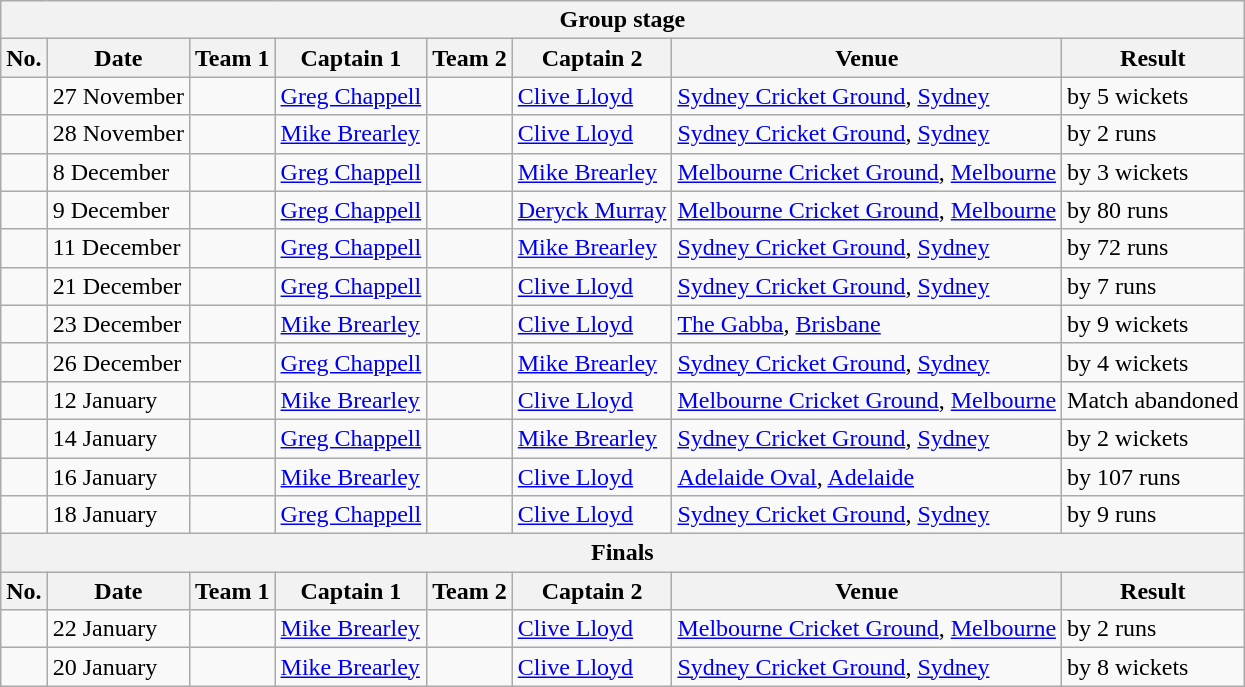<table class="wikitable">
<tr>
<th colspan="9">Group stage</th>
</tr>
<tr>
<th>No.</th>
<th>Date</th>
<th>Team 1</th>
<th>Captain 1</th>
<th>Team 2</th>
<th>Captain 2</th>
<th>Venue</th>
<th>Result</th>
</tr>
<tr>
<td></td>
<td>27 November</td>
<td></td>
<td><a href='#'>Greg Chappell</a></td>
<td></td>
<td><a href='#'>Clive Lloyd</a></td>
<td><a href='#'>Sydney Cricket Ground</a>, <a href='#'>Sydney</a></td>
<td> by 5 wickets</td>
</tr>
<tr>
<td></td>
<td>28 November</td>
<td></td>
<td><a href='#'>Mike Brearley</a></td>
<td></td>
<td><a href='#'>Clive Lloyd</a></td>
<td><a href='#'>Sydney Cricket Ground</a>, <a href='#'>Sydney</a></td>
<td> by 2 runs</td>
</tr>
<tr>
<td></td>
<td>8 December</td>
<td></td>
<td><a href='#'>Greg Chappell</a></td>
<td></td>
<td><a href='#'>Mike Brearley</a></td>
<td><a href='#'>Melbourne Cricket Ground</a>, <a href='#'>Melbourne</a></td>
<td> by 3 wickets</td>
</tr>
<tr>
<td></td>
<td>9 December</td>
<td></td>
<td><a href='#'>Greg Chappell</a></td>
<td></td>
<td><a href='#'>Deryck Murray</a></td>
<td><a href='#'>Melbourne Cricket Ground</a>, <a href='#'>Melbourne</a></td>
<td> by 80 runs</td>
</tr>
<tr>
<td></td>
<td>11 December</td>
<td></td>
<td><a href='#'>Greg Chappell</a></td>
<td></td>
<td><a href='#'>Mike Brearley</a></td>
<td><a href='#'>Sydney Cricket Ground</a>, <a href='#'>Sydney</a></td>
<td> by 72 runs</td>
</tr>
<tr>
<td></td>
<td>21 December</td>
<td></td>
<td><a href='#'>Greg Chappell</a></td>
<td></td>
<td><a href='#'>Clive Lloyd</a></td>
<td><a href='#'>Sydney Cricket Ground</a>, <a href='#'>Sydney</a></td>
<td> by 7 runs</td>
</tr>
<tr>
<td></td>
<td>23 December</td>
<td></td>
<td><a href='#'>Mike Brearley</a></td>
<td></td>
<td><a href='#'>Clive Lloyd</a></td>
<td><a href='#'>The Gabba</a>, <a href='#'>Brisbane</a></td>
<td> by 9 wickets</td>
</tr>
<tr>
<td></td>
<td>26 December</td>
<td></td>
<td><a href='#'>Greg Chappell</a></td>
<td></td>
<td><a href='#'>Mike Brearley</a></td>
<td><a href='#'>Sydney Cricket Ground</a>, <a href='#'>Sydney</a></td>
<td> by 4 wickets</td>
</tr>
<tr>
<td></td>
<td>12 January</td>
<td></td>
<td><a href='#'>Mike Brearley</a></td>
<td></td>
<td><a href='#'>Clive Lloyd</a></td>
<td><a href='#'>Melbourne Cricket Ground</a>, <a href='#'>Melbourne</a></td>
<td>Match abandoned</td>
</tr>
<tr>
<td></td>
<td>14 January</td>
<td></td>
<td><a href='#'>Greg Chappell</a></td>
<td></td>
<td><a href='#'>Mike Brearley</a></td>
<td><a href='#'>Sydney Cricket Ground</a>, <a href='#'>Sydney</a></td>
<td> by 2 wickets</td>
</tr>
<tr>
<td></td>
<td>16 January</td>
<td></td>
<td><a href='#'>Mike Brearley</a></td>
<td></td>
<td><a href='#'>Clive Lloyd</a></td>
<td><a href='#'>Adelaide Oval</a>, <a href='#'>Adelaide</a></td>
<td> by 107 runs</td>
</tr>
<tr>
<td></td>
<td>18 January</td>
<td></td>
<td><a href='#'>Greg Chappell</a></td>
<td></td>
<td><a href='#'>Clive Lloyd</a></td>
<td><a href='#'>Sydney Cricket Ground</a>, <a href='#'>Sydney</a></td>
<td> by 9 runs</td>
</tr>
<tr>
<th colspan="9">Finals</th>
</tr>
<tr>
<th>No.</th>
<th>Date</th>
<th>Team 1</th>
<th>Captain 1</th>
<th>Team 2</th>
<th>Captain 2</th>
<th>Venue</th>
<th>Result</th>
</tr>
<tr>
<td></td>
<td>22 January</td>
<td></td>
<td><a href='#'>Mike Brearley</a></td>
<td></td>
<td><a href='#'>Clive Lloyd</a></td>
<td><a href='#'>Melbourne Cricket Ground</a>, <a href='#'>Melbourne</a></td>
<td> by 2 runs</td>
</tr>
<tr>
<td></td>
<td>20 January</td>
<td></td>
<td><a href='#'>Mike Brearley</a></td>
<td></td>
<td><a href='#'>Clive Lloyd</a></td>
<td><a href='#'>Sydney Cricket Ground</a>, <a href='#'>Sydney</a></td>
<td> by 8 wickets</td>
</tr>
</table>
